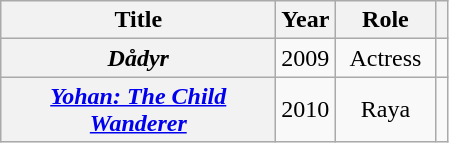<table class="wikitable plainrowheaders" style="text-align:center;">
<tr>
<th scope="col" width="176">Title</th>
<th scope="col">Year</th>
<th scope="col" width="60">Role</th>
<th scope="col"></th>
</tr>
<tr>
<th scope="row"><em>Dådyr</em></th>
<td>2009</td>
<td>Actress</td>
<td></td>
</tr>
<tr>
<th scope="row"><em><a href='#'>Yohan: The Child Wanderer</a></em></th>
<td>2010</td>
<td>Raya</td>
<td></td>
</tr>
</table>
